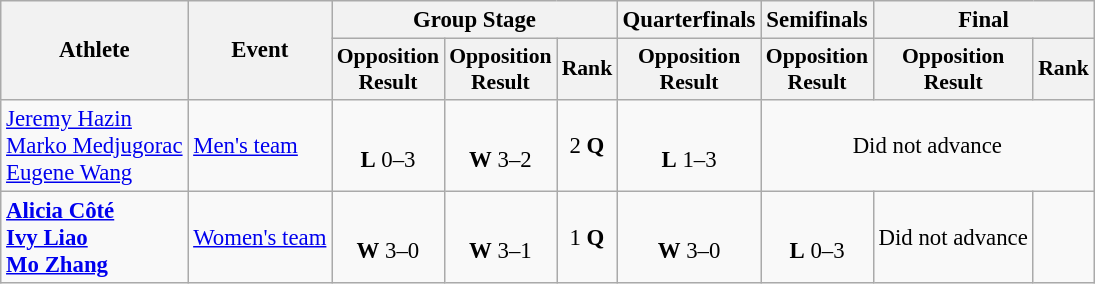<table class="wikitable" style="font-size:95%">
<tr>
<th rowspan=2>Athlete</th>
<th rowspan=2>Event</th>
<th colspan=3>Group Stage</th>
<th>Quarterfinals</th>
<th>Semifinals</th>
<th colspan=2>Final</th>
</tr>
<tr style="font-size:95%">
<th>Opposition<br>Result</th>
<th>Opposition<br>Result</th>
<th>Rank</th>
<th>Opposition<br>Result</th>
<th>Opposition<br>Result</th>
<th>Opposition<br>Result</th>
<th>Rank</th>
</tr>
<tr align=center>
<td align=left><a href='#'>Jeremy Hazin</a><br><a href='#'>Marko Medjugorac</a><br><a href='#'>Eugene Wang</a></td>
<td align=left><a href='#'>Men's team</a></td>
<td><br><strong>L</strong> 0–3</td>
<td><br><strong>W</strong> 3–2</td>
<td>2 <strong>Q</strong></td>
<td><br><strong>L</strong> 1–3</td>
<td colspan=3>Did not advance</td>
</tr>
<tr align=center>
<td align=left><strong><a href='#'>Alicia Côté</a><br><a href='#'>Ivy Liao</a><br><a href='#'>Mo Zhang</a></strong></td>
<td align=left><a href='#'>Women's team</a></td>
<td><br><strong>W</strong> 3–0</td>
<td><br><strong>W</strong> 3–1</td>
<td>1 <strong>Q</strong></td>
<td><br><strong>W</strong> 3–0</td>
<td><br><strong>L</strong> 0–3</td>
<td>Did not advance</td>
<td></td>
</tr>
</table>
